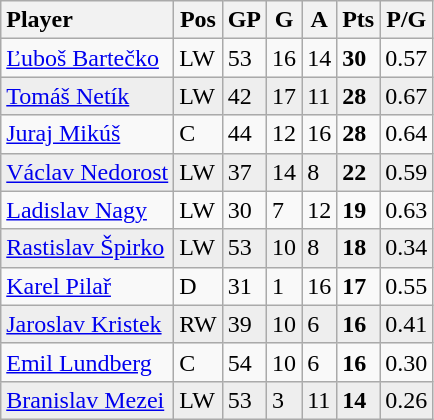<table class="wikitable">
<tr>
<th style="text-align:left;">Player</th>
<th>Pos</th>
<th>GP</th>
<th>G</th>
<th>A</th>
<th>Pts</th>
<th>P/G</th>
</tr>
<tr>
<td style="text-align:left;"><a href='#'>Ľuboš Bartečko</a></td>
<td>LW</td>
<td>53</td>
<td>16</td>
<td>14</td>
<td><strong>30</strong></td>
<td>0.57</td>
</tr>
<tr style="background:#eee;">
<td style="text-align:left;"><a href='#'>Tomáš Netík</a></td>
<td>LW</td>
<td>42</td>
<td>17</td>
<td>11</td>
<td><strong>28</strong></td>
<td>0.67</td>
</tr>
<tr>
<td style="text-align:left;"><a href='#'>Juraj Mikúš</a></td>
<td>C</td>
<td>44</td>
<td>12</td>
<td>16</td>
<td><strong>28</strong></td>
<td>0.64</td>
</tr>
<tr style="background:#eee;">
<td style="text-align:left;"><a href='#'>Václav Nedorost</a></td>
<td>LW</td>
<td>37</td>
<td>14</td>
<td>8</td>
<td><strong>22</strong></td>
<td>0.59</td>
</tr>
<tr>
<td style="text-align:left;"><a href='#'>Ladislav Nagy</a></td>
<td>LW</td>
<td>30</td>
<td>7</td>
<td>12</td>
<td><strong>19</strong></td>
<td>0.63</td>
</tr>
<tr style="background:#eee;">
<td style="text-align:left;"><a href='#'>Rastislav Špirko</a></td>
<td>LW</td>
<td>53</td>
<td>10</td>
<td>8</td>
<td><strong>18</strong></td>
<td>0.34</td>
</tr>
<tr>
<td style="text-align:left;"><a href='#'>Karel Pilař</a></td>
<td>D</td>
<td>31</td>
<td>1</td>
<td>16</td>
<td><strong>17</strong></td>
<td>0.55</td>
</tr>
<tr style="background:#eee;">
<td style="text-align:left;"><a href='#'>Jaroslav Kristek</a></td>
<td>RW</td>
<td>39</td>
<td>10</td>
<td>6</td>
<td><strong>16</strong></td>
<td>0.41</td>
</tr>
<tr style="">
<td style="text-align:left;"><a href='#'>Emil Lundberg</a></td>
<td>C</td>
<td>54</td>
<td>10</td>
<td>6</td>
<td><strong>16</strong></td>
<td>0.30</td>
</tr>
<tr style="background:#eee;">
<td style="text-align:left;"><a href='#'>Branislav Mezei</a></td>
<td>LW</td>
<td>53</td>
<td>3</td>
<td>11</td>
<td><strong>14 </strong></td>
<td>0.26</td>
</tr>
</table>
